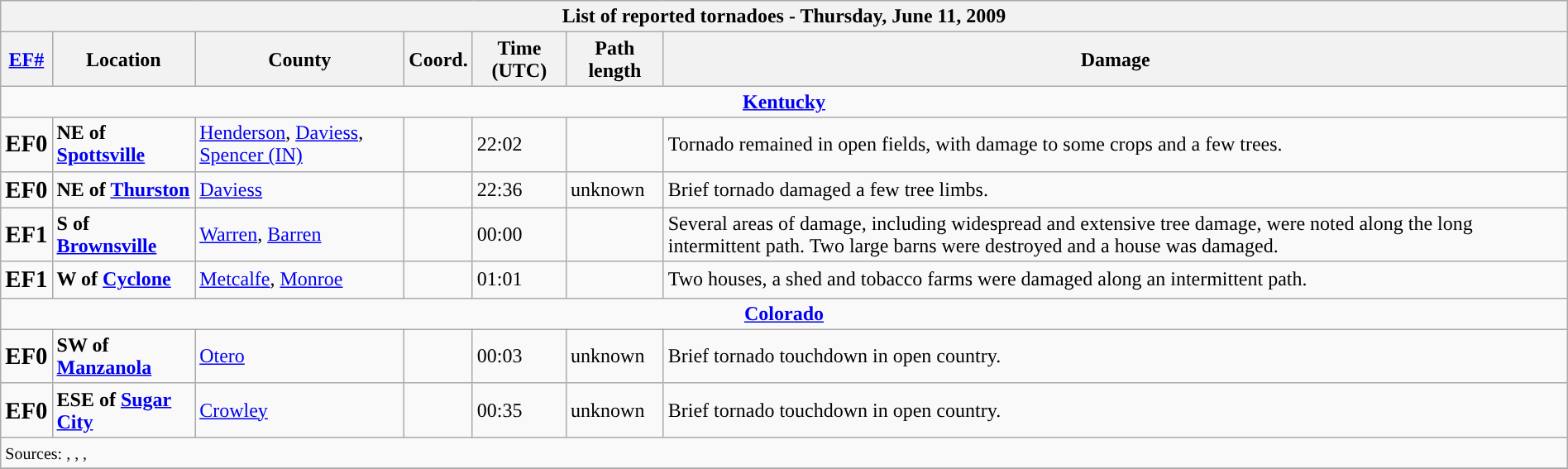<table class="wikitable collapsible" width="100%">
<tr>
<th colspan="7">List of reported tornadoes - Thursday, June 11, 2009</th>
</tr>
<tr>
<th><a href='#'>EF#</a></th>
<th>Location</th>
<th>County</th>
<th>Coord.</th>
<th>Time (UTC)</th>
<th>Path length</th>
<th>Damage</th>
</tr>
<tr>
<td colspan="7" align=center><strong><a href='#'>Kentucky</a></strong></td>
</tr>
<tr>
<td><big><strong>EF0</strong></big></td>
<td><strong>NE of <a href='#'>Spottsville</a></strong></td>
<td><a href='#'>Henderson</a>, <a href='#'>Daviess</a>, <a href='#'>Spencer (IN)</a></td>
<td></td>
<td>22:02</td>
<td></td>
<td>Tornado remained in open fields, with damage to some crops and a few trees.</td>
</tr>
<tr>
<td><big><strong>EF0</strong></big></td>
<td><strong>NE of <a href='#'>Thurston</a></strong></td>
<td><a href='#'>Daviess</a></td>
<td></td>
<td>22:36</td>
<td>unknown</td>
<td>Brief tornado damaged a few tree limbs.</td>
</tr>
<tr>
<td><big><strong>EF1</strong></big></td>
<td><strong>S of <a href='#'>Brownsville</a></strong></td>
<td><a href='#'>Warren</a>, <a href='#'>Barren</a></td>
<td></td>
<td>00:00</td>
<td></td>
<td>Several areas of damage, including widespread and extensive tree damage, were noted along the long intermittent path. Two large barns were destroyed and a house was damaged.</td>
</tr>
<tr>
<td><big><strong>EF1</strong></big></td>
<td><strong>W of <a href='#'>Cyclone</a></strong></td>
<td><a href='#'>Metcalfe</a>, <a href='#'>Monroe</a></td>
<td></td>
<td>01:01</td>
<td></td>
<td>Two houses, a shed and tobacco farms were damaged along an intermittent path.</td>
</tr>
<tr>
<td colspan="7" align=center><strong><a href='#'>Colorado</a></strong></td>
</tr>
<tr>
<td><big><strong>EF0</strong></big></td>
<td><strong>SW of <a href='#'>Manzanola</a></strong></td>
<td><a href='#'>Otero</a></td>
<td></td>
<td>00:03</td>
<td>unknown</td>
<td>Brief tornado touchdown in open country.</td>
</tr>
<tr>
<td><big><strong>EF0</strong></big></td>
<td><strong>ESE of <a href='#'>Sugar City</a></strong></td>
<td><a href='#'>Crowley</a></td>
<td></td>
<td>00:35</td>
<td>unknown</td>
<td>Brief tornado touchdown in open country.</td>
</tr>
<tr>
<td colspan="7"><small>Sources: , , , </small></td>
</tr>
<tr>
</tr>
</table>
